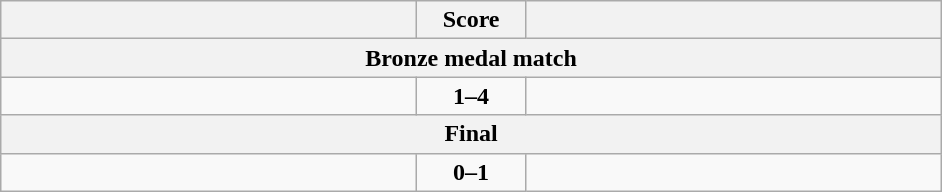<table class="wikitable" style="text-align: left;">
<tr>
<th align="right" width="270"></th>
<th width="65">Score</th>
<th align="left" width="270"></th>
</tr>
<tr>
<th colspan="3">Bronze medal match</th>
</tr>
<tr>
<td></td>
<td align=center><strong>1–4</strong></td>
<td><strong></strong></td>
</tr>
<tr>
<th colspan="3">Final</th>
</tr>
<tr>
<td></td>
<td align=center><strong>0–1</strong></td>
<td><strong></strong></td>
</tr>
</table>
